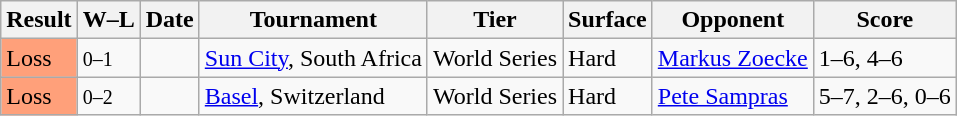<table class="sortable wikitable">
<tr>
<th>Result</th>
<th class="unsortable">W–L</th>
<th>Date</th>
<th>Tournament</th>
<th>Tier</th>
<th>Surface</th>
<th>Opponent</th>
<th class="unsortable">Score</th>
</tr>
<tr>
<td style="background:#ffa07a;">Loss</td>
<td><small>0–1</small></td>
<td><a href='#'></a></td>
<td><a href='#'>Sun City</a>, South Africa</td>
<td>World Series</td>
<td>Hard</td>
<td> <a href='#'>Markus Zoecke</a></td>
<td>1–6, 4–6</td>
</tr>
<tr>
<td style="background:#ffa07a;">Loss</td>
<td><small>0–2</small></td>
<td><a href='#'></a></td>
<td><a href='#'>Basel</a>, Switzerland</td>
<td>World Series</td>
<td>Hard</td>
<td> <a href='#'>Pete Sampras</a></td>
<td>5–7, 2–6, 0–6</td>
</tr>
</table>
